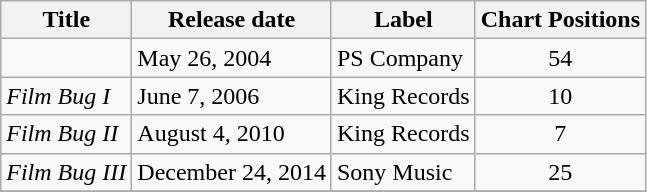<table class="wikitable">
<tr>
<th>Title</th>
<th>Release date</th>
<th>Label</th>
<th>Chart Positions</th>
</tr>
<tr>
<td></td>
<td>May 26, 2004</td>
<td>PS Company</td>
<td style="text-align:center;">54</td>
</tr>
<tr>
<td><em>Film Bug I</em></td>
<td>June 7, 2006</td>
<td>King Records</td>
<td style="text-align:center;">10</td>
</tr>
<tr>
<td><em>Film Bug II</em></td>
<td>August 4, 2010</td>
<td>King Records</td>
<td style="text-align:center;">7</td>
</tr>
<tr>
<td><em>Film Bug III</em></td>
<td>December 24, 2014</td>
<td>Sony Music</td>
<td style="text-align:center;">25</td>
</tr>
<tr>
</tr>
</table>
